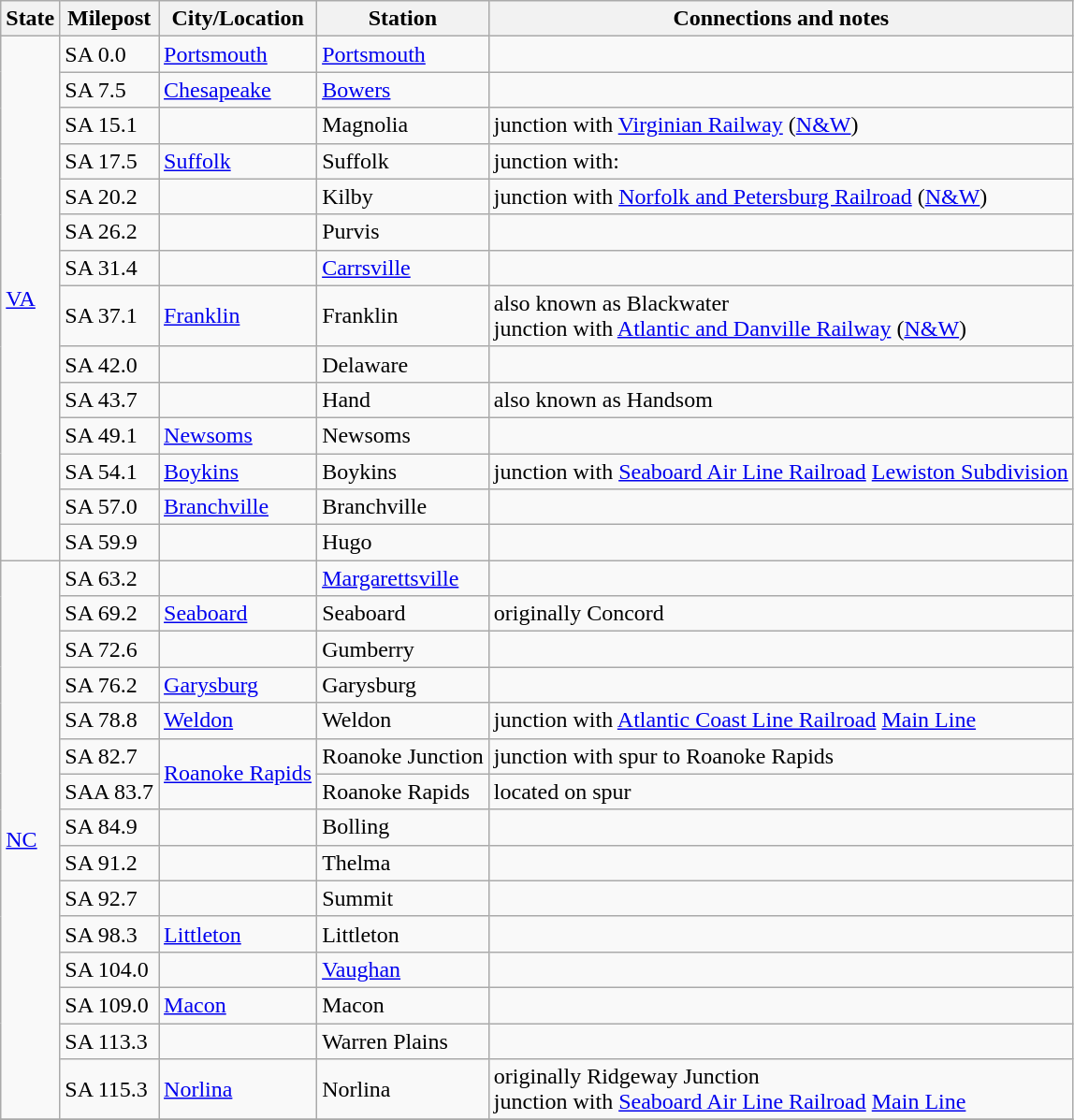<table class="wikitable">
<tr>
<th>State</th>
<th>Milepost</th>
<th>City/Location</th>
<th>Station</th>
<th>Connections and notes</th>
</tr>
<tr>
<td ! rowspan="14"><a href='#'>VA</a></td>
<td>SA 0.0</td>
<td><a href='#'>Portsmouth</a></td>
<td><a href='#'>Portsmouth</a></td>
<td></td>
</tr>
<tr>
<td>SA 7.5</td>
<td><a href='#'>Chesapeake</a></td>
<td><a href='#'>Bowers</a></td>
<td></td>
</tr>
<tr>
<td>SA 15.1</td>
<td></td>
<td>Magnolia</td>
<td>junction with <a href='#'>Virginian Railway</a> (<a href='#'>N&W</a>)</td>
</tr>
<tr>
<td>SA 17.5</td>
<td><a href='#'>Suffolk</a></td>
<td>Suffolk</td>
<td>junction with:<br></td>
</tr>
<tr>
<td>SA 20.2</td>
<td></td>
<td>Kilby</td>
<td>junction with <a href='#'>Norfolk and Petersburg Railroad</a> (<a href='#'>N&W</a>)</td>
</tr>
<tr>
<td>SA 26.2</td>
<td></td>
<td>Purvis</td>
<td></td>
</tr>
<tr>
<td>SA 31.4</td>
<td></td>
<td><a href='#'>Carrsville</a></td>
<td></td>
</tr>
<tr>
<td>SA 37.1</td>
<td><a href='#'>Franklin</a></td>
<td>Franklin</td>
<td>also known as Blackwater<br>junction with <a href='#'>Atlantic and Danville Railway</a> (<a href='#'>N&W</a>)</td>
</tr>
<tr>
<td>SA 42.0</td>
<td></td>
<td>Delaware</td>
<td></td>
</tr>
<tr>
<td>SA 43.7</td>
<td></td>
<td>Hand</td>
<td>also known as Handsom</td>
</tr>
<tr>
<td>SA 49.1</td>
<td><a href='#'>Newsoms</a></td>
<td>Newsoms</td>
<td></td>
</tr>
<tr>
<td>SA 54.1</td>
<td><a href='#'>Boykins</a></td>
<td>Boykins</td>
<td>junction with <a href='#'>Seaboard Air Line Railroad</a> <a href='#'>Lewiston Subdivision</a></td>
</tr>
<tr>
<td>SA 57.0</td>
<td><a href='#'>Branchville</a></td>
<td>Branchville</td>
<td></td>
</tr>
<tr>
<td>SA 59.9</td>
<td></td>
<td>Hugo</td>
<td></td>
</tr>
<tr>
<td ! rowspan="15"><a href='#'>NC</a></td>
<td>SA 63.2</td>
<td></td>
<td><a href='#'>Margarettsville</a></td>
<td></td>
</tr>
<tr>
<td>SA 69.2</td>
<td><a href='#'>Seaboard</a></td>
<td>Seaboard</td>
<td>originally Concord</td>
</tr>
<tr>
<td>SA 72.6</td>
<td></td>
<td>Gumberry</td>
<td></td>
</tr>
<tr>
<td>SA 76.2</td>
<td><a href='#'>Garysburg</a></td>
<td>Garysburg</td>
<td></td>
</tr>
<tr>
<td>SA 78.8</td>
<td><a href='#'>Weldon</a></td>
<td>Weldon</td>
<td>junction with <a href='#'>Atlantic Coast Line Railroad</a> <a href='#'>Main Line</a></td>
</tr>
<tr>
<td>SA 82.7</td>
<td ! rowspan="2"><a href='#'>Roanoke Rapids</a></td>
<td>Roanoke Junction</td>
<td>junction with spur to Roanoke Rapids</td>
</tr>
<tr>
<td>SAA 83.7</td>
<td>Roanoke Rapids</td>
<td>located on spur</td>
</tr>
<tr>
<td>SA 84.9</td>
<td></td>
<td>Bolling</td>
<td></td>
</tr>
<tr>
<td>SA 91.2</td>
<td></td>
<td>Thelma</td>
<td></td>
</tr>
<tr>
<td>SA 92.7</td>
<td></td>
<td>Summit</td>
<td></td>
</tr>
<tr>
<td>SA 98.3</td>
<td><a href='#'>Littleton</a></td>
<td>Littleton</td>
<td></td>
</tr>
<tr>
<td>SA 104.0</td>
<td></td>
<td><a href='#'>Vaughan</a></td>
<td></td>
</tr>
<tr>
<td>SA 109.0</td>
<td><a href='#'>Macon</a></td>
<td>Macon</td>
<td></td>
</tr>
<tr>
<td>SA 113.3</td>
<td></td>
<td>Warren Plains</td>
<td></td>
</tr>
<tr>
<td>SA 115.3</td>
<td><a href='#'>Norlina</a></td>
<td>Norlina</td>
<td>originally Ridgeway Junction<br>junction with <a href='#'>Seaboard Air Line Railroad</a> <a href='#'>Main Line</a></td>
</tr>
<tr>
</tr>
</table>
